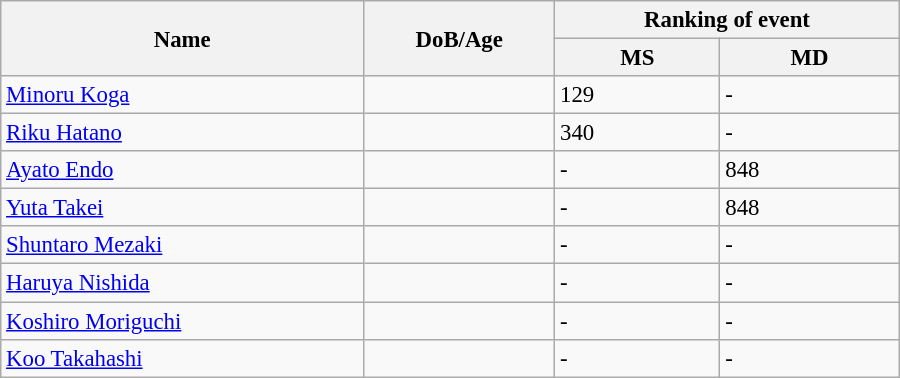<table class="wikitable"  style="width:600px; font-size:95%;">
<tr>
<th align="left" rowspan="2">Name</th>
<th align="left" rowspan="2">DoB/Age</th>
<th align="center" colspan="2">Ranking of event</th>
</tr>
<tr>
<th align="left">MS</th>
<th align="left">MD</th>
</tr>
<tr>
<td><a href='#'>Minoru Koga</a></td>
<td></td>
<td>129</td>
<td>-</td>
</tr>
<tr>
<td><a href='#'>Riku Hatano</a></td>
<td></td>
<td>340</td>
<td>-</td>
</tr>
<tr>
<td><a href='#'>Ayato Endo</a></td>
<td></td>
<td>-</td>
<td>848</td>
</tr>
<tr>
<td><a href='#'>Yuta Takei</a></td>
<td></td>
<td>-</td>
<td>848</td>
</tr>
<tr>
<td><a href='#'>Shuntaro Mezaki</a></td>
<td></td>
<td>-</td>
<td>-</td>
</tr>
<tr>
<td><a href='#'>Haruya Nishida</a></td>
<td></td>
<td>-</td>
<td>-</td>
</tr>
<tr>
<td><a href='#'>Koshiro Moriguchi</a></td>
<td></td>
<td>-</td>
<td>-</td>
</tr>
<tr>
<td><a href='#'>Koo Takahashi</a></td>
<td></td>
<td>-</td>
<td>-</td>
</tr>
</table>
